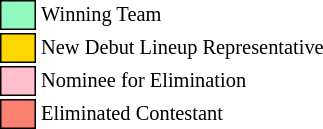<table class="toccolours" style="font-size: 85%; white-space: nowrap">
<tr>
<td style="background:#90F9C0; border: 1px solid black;">      </td>
<td>Winning Team</td>
</tr>
<tr>
<td style="background:gold; border: 1px solid black;">      </td>
<td>New Debut Lineup Representative</td>
</tr>
<tr>
<td style="background:pink; border: 1px solid black;">      </td>
<td>Nominee for Elimination</td>
</tr>
<tr>
<td style="background:salmon; border: 1px solid black;">      </td>
<td>Eliminated Contestant</td>
</tr>
</table>
